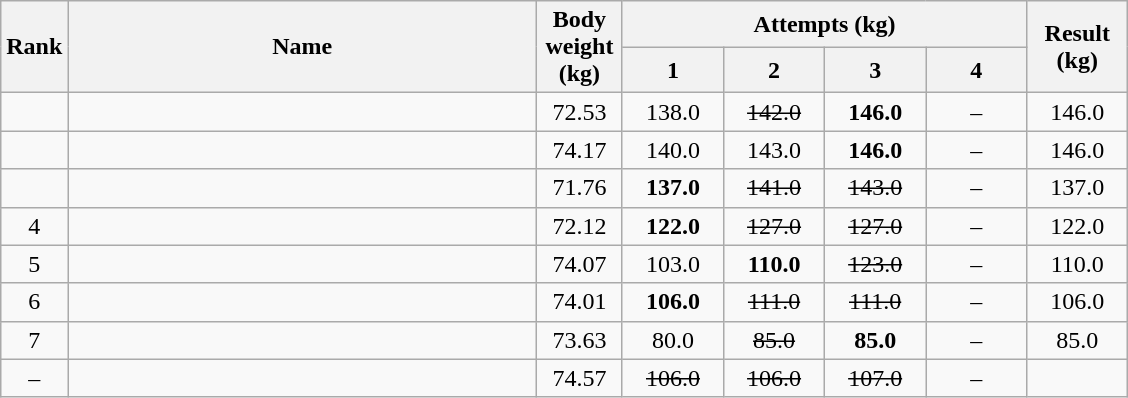<table class="wikitable" style="text-align:center;">
<tr>
<th rowspan=2>Rank</th>
<th rowspan=2 width=305>Name</th>
<th rowspan=2 width=50>Body weight (kg)</th>
<th colspan=4>Attempts (kg)</th>
<th rowspan=2 width=60>Result (kg)</th>
</tr>
<tr>
<th width=60>1</th>
<th width=60>2</th>
<th width=60>3</th>
<th width=60>4</th>
</tr>
<tr>
<td></td>
<td align=left></td>
<td>72.53</td>
<td>138.0</td>
<td><s>142.0</s></td>
<td><strong>146.0</strong></td>
<td>–</td>
<td>146.0</td>
</tr>
<tr>
<td></td>
<td align=left></td>
<td>74.17</td>
<td>140.0</td>
<td>143.0</td>
<td><strong>146.0</strong></td>
<td>–</td>
<td>146.0</td>
</tr>
<tr>
<td></td>
<td align=left></td>
<td>71.76</td>
<td><strong>137.0</strong></td>
<td><s>141.0</s></td>
<td><s>143.0</s></td>
<td>–</td>
<td>137.0</td>
</tr>
<tr>
<td>4</td>
<td align=left></td>
<td>72.12</td>
<td><strong>122.0</strong></td>
<td><s>127.0</s></td>
<td><s>127.0</s></td>
<td>–</td>
<td>122.0</td>
</tr>
<tr>
<td>5</td>
<td align=left></td>
<td>74.07</td>
<td>103.0</td>
<td><strong>110.0</strong></td>
<td><s>123.0</s></td>
<td>–</td>
<td>110.0</td>
</tr>
<tr>
<td>6</td>
<td align=left></td>
<td>74.01</td>
<td><strong>106.0</strong></td>
<td><s>111.0</s></td>
<td><s>111.0</s></td>
<td>–</td>
<td>106.0</td>
</tr>
<tr>
<td>7</td>
<td align=left></td>
<td>73.63</td>
<td>80.0</td>
<td><s>85.0</s></td>
<td><strong>85.0</strong></td>
<td>–</td>
<td>85.0</td>
</tr>
<tr>
<td>–</td>
<td align=left></td>
<td>74.57</td>
<td><s>106.0</s></td>
<td><s>106.0</s></td>
<td><s>107.0</s></td>
<td>–</td>
<td></td>
</tr>
</table>
